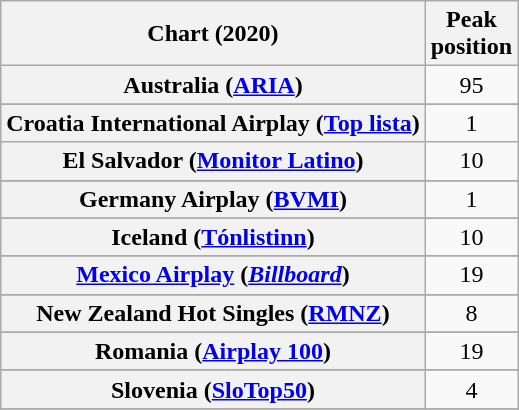<table class="wikitable sortable plainrowheaders" style="text-align:center">
<tr>
<th scope="col">Chart (2020)</th>
<th scope="col">Peak<br>position</th>
</tr>
<tr>
<th scope="row">Australia (<a href='#'>ARIA</a>)</th>
<td>95</td>
</tr>
<tr>
</tr>
<tr>
</tr>
<tr>
</tr>
<tr>
</tr>
<tr>
</tr>
<tr>
</tr>
<tr>
</tr>
<tr>
<th scope="row">Croatia International Airplay (<a href='#'>Top lista</a>)</th>
<td>1</td>
</tr>
<tr>
<th scope="row">El Salvador (<a href='#'>Monitor Latino</a>)</th>
<td>10</td>
</tr>
<tr>
</tr>
<tr>
</tr>
<tr>
<th scope="row">Germany Airplay (<a href='#'>BVMI</a>)</th>
<td>1</td>
</tr>
<tr>
</tr>
<tr>
</tr>
<tr>
</tr>
<tr>
<th scope="row">Iceland (<a href='#'>Tónlistinn</a>)</th>
<td>10</td>
</tr>
<tr>
</tr>
<tr>
<th scope="row"><a href='#'>Mexico Airplay</a> (<em><a href='#'>Billboard</a></em>)</th>
<td>19</td>
</tr>
<tr>
</tr>
<tr>
</tr>
<tr>
<th scope="row">New Zealand Hot Singles (<a href='#'>RMNZ</a>)</th>
<td>8</td>
</tr>
<tr>
</tr>
<tr>
</tr>
<tr>
<th scope="row">Romania (<a href='#'>Airplay 100</a>)</th>
<td>19</td>
</tr>
<tr>
</tr>
<tr>
</tr>
<tr>
</tr>
<tr>
<th scope="row">Slovenia (<a href='#'>SloTop50</a>)</th>
<td>4</td>
</tr>
<tr>
</tr>
<tr>
</tr>
<tr>
</tr>
<tr>
</tr>
<tr>
</tr>
<tr>
</tr>
</table>
